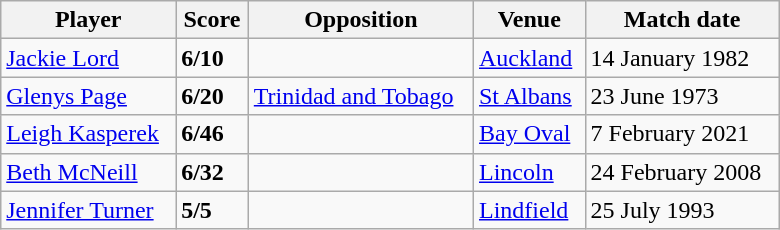<table class="wikitable" style=" width: 520px;">
<tr>
<th>Player</th>
<th>Score</th>
<th>Opposition</th>
<th>Venue</th>
<th>Match date</th>
</tr>
<tr>
<td><a href='#'>Jackie Lord</a></td>
<td><strong>6/10</strong></td>
<td></td>
<td><a href='#'>Auckland</a></td>
<td>14 January 1982</td>
</tr>
<tr>
<td><a href='#'>Glenys Page</a></td>
<td><strong>6/20</strong></td>
<td><a href='#'>Trinidad and Tobago</a></td>
<td><a href='#'>St Albans</a></td>
<td>23 June 1973</td>
</tr>
<tr>
<td><a href='#'>Leigh Kasperek</a></td>
<td><strong>6/46</strong></td>
<td></td>
<td><a href='#'>Bay Oval</a></td>
<td>7 February 2021</td>
</tr>
<tr>
<td><a href='#'>Beth McNeill</a></td>
<td><strong>6/32</strong></td>
<td></td>
<td><a href='#'>Lincoln</a></td>
<td>24 February 2008</td>
</tr>
<tr>
<td><a href='#'>Jennifer Turner</a></td>
<td><strong>5/5</strong></td>
<td></td>
<td><a href='#'>Lindfield</a></td>
<td>25 July 1993</td>
</tr>
</table>
